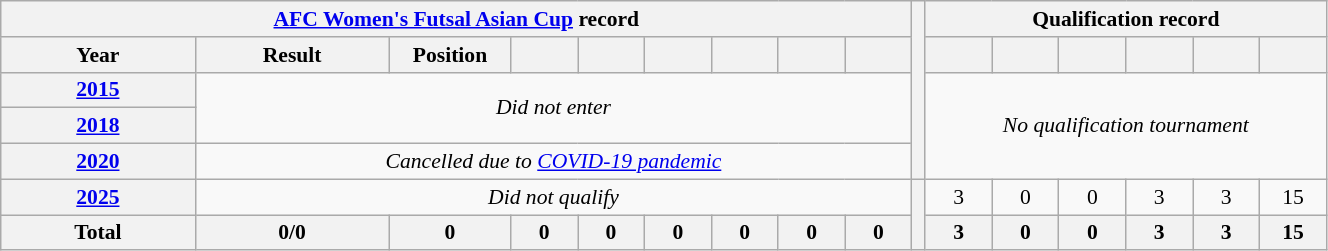<table class="wikitable collapsible" width=70% style="text-align: center;font-size:90%;">
<tr>
<th colspan=9><a href='#'>AFC Women's Futsal Asian Cup</a> record</th>
<th style="width:1%;" rowspan="5"></th>
<th colspan=6>Qualification record</th>
</tr>
<tr>
<th style="width:100px;">Year</th>
<th style="width:100px;">Result</th>
<th style="width:60px;">Position</th>
<th style="width:30px;"></th>
<th style="width:30px;"></th>
<th style="width:30px;"></th>
<th style="width:30px;"></th>
<th style="width:30px;"></th>
<th style="width:30px;"></th>
<th style="width:30px;"></th>
<th style="width:30px;"></th>
<th style="width:30px;"></th>
<th style="width:30px;"></th>
<th style="width:30px;"></th>
<th style="width:30px;"></th>
</tr>
<tr>
<th> <a href='#'>2015</a></th>
<td rowspan=2 colspan=8><em>Did not enter</em></td>
<td rowspan=3 colspan=7><em>No qualification tournament</em></td>
</tr>
<tr>
<th> <a href='#'>2018</a></th>
</tr>
<tr>
<th> <a href='#'>2020</a></th>
<td colspan=8><em>Cancelled due to <a href='#'>COVID-19 pandemic</a></em></td>
</tr>
<tr>
<th> <a href='#'>2025</a></th>
<td colspan=8><em>Did not qualify</em></td>
<th style="width:1%;" rowspan="2"></th>
<td>3</td>
<td>0</td>
<td>0</td>
<td>3</td>
<td>3</td>
<td>15</td>
</tr>
<tr>
<th><strong>Total</strong></th>
<th><strong>0/0</strong></th>
<th><strong>0</strong></th>
<th><strong>0</strong></th>
<th><strong>0</strong></th>
<th><strong>0</strong></th>
<th><strong>0</strong></th>
<th><strong>0</strong></th>
<th><strong>0</strong></th>
<th><strong>3</strong></th>
<th><strong>0</strong></th>
<th><strong>0</strong></th>
<th><strong>3</strong></th>
<th><strong>3</strong></th>
<th><strong>15</strong></th>
</tr>
</table>
